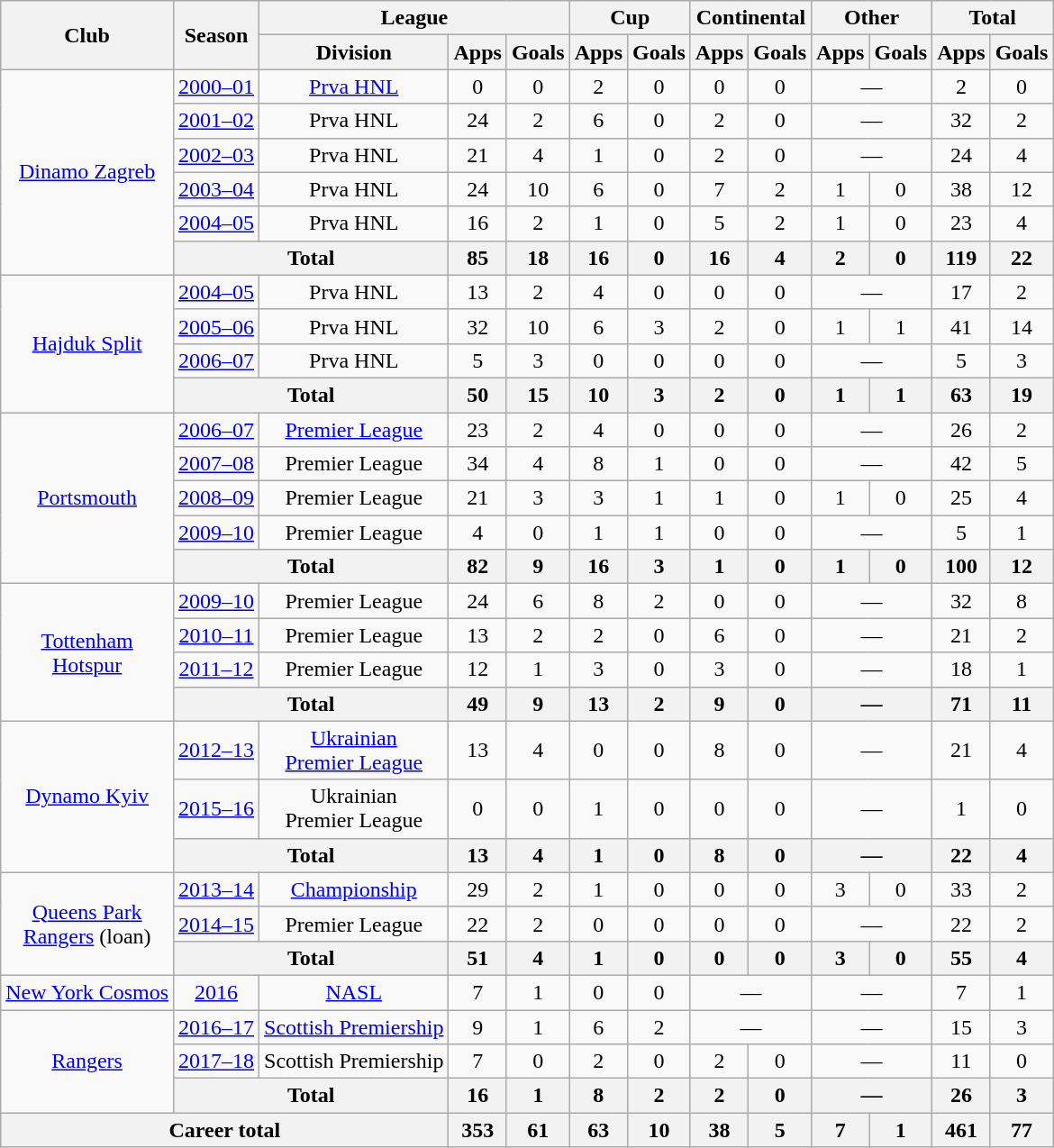<table class="wikitable" style="text-align:center">
<tr>
<th rowspan="2">Club</th>
<th rowspan="2">Season</th>
<th colspan="3">League</th>
<th colspan="2">Cup</th>
<th colspan="2">Continental</th>
<th colspan="2">Other</th>
<th colspan="2">Total</th>
</tr>
<tr>
<th>Division</th>
<th>Apps</th>
<th>Goals</th>
<th>Apps</th>
<th>Goals</th>
<th>Apps</th>
<th>Goals</th>
<th>Apps</th>
<th>Goals</th>
<th>Apps</th>
<th>Goals</th>
</tr>
<tr>
<td rowspan="6"><a href='#'>Dinamo Zagreb</a></td>
<td><a href='#'>2000–01</a></td>
<td><a href='#'>Prva HNL</a></td>
<td>0</td>
<td>0</td>
<td>2</td>
<td>0</td>
<td>0</td>
<td>0</td>
<td colspan="2">—</td>
<td>2</td>
<td>0</td>
</tr>
<tr>
<td><a href='#'>2001–02</a></td>
<td>Prva HNL</td>
<td>24</td>
<td>2</td>
<td>6</td>
<td>0</td>
<td>2</td>
<td>0</td>
<td colspan="2">—</td>
<td>32</td>
<td>2</td>
</tr>
<tr>
<td><a href='#'>2002–03</a></td>
<td>Prva HNL</td>
<td>21</td>
<td>4</td>
<td>1</td>
<td>0</td>
<td>2</td>
<td>0</td>
<td colspan="2">—</td>
<td>24</td>
<td>4</td>
</tr>
<tr>
<td><a href='#'>2003–04</a></td>
<td>Prva HNL</td>
<td>24</td>
<td>10</td>
<td>6</td>
<td>0</td>
<td>7</td>
<td>2</td>
<td>1</td>
<td>0</td>
<td>38</td>
<td>12</td>
</tr>
<tr>
<td><a href='#'>2004–05</a></td>
<td>Prva HNL</td>
<td>16</td>
<td>2</td>
<td>1</td>
<td>0</td>
<td>5</td>
<td>2</td>
<td>1</td>
<td>0</td>
<td>23</td>
<td>4</td>
</tr>
<tr>
<th colspan="2">Total</th>
<th>85</th>
<th>18</th>
<th>16</th>
<th>0</th>
<th>16</th>
<th>4</th>
<th>2</th>
<th>0</th>
<th>119</th>
<th>22</th>
</tr>
<tr>
<td rowspan="4"><a href='#'>Hajduk Split</a></td>
<td><a href='#'>2004–05</a></td>
<td>Prva HNL</td>
<td>13</td>
<td>2</td>
<td>4</td>
<td>0</td>
<td>0</td>
<td>0</td>
<td colspan="2">—</td>
<td>17</td>
<td>2</td>
</tr>
<tr>
<td><a href='#'>2005–06</a></td>
<td>Prva HNL</td>
<td>32</td>
<td>10</td>
<td>6</td>
<td>3</td>
<td>2</td>
<td>0</td>
<td>1</td>
<td>1</td>
<td>41</td>
<td>14</td>
</tr>
<tr>
<td><a href='#'>2006–07</a></td>
<td>Prva HNL</td>
<td>5</td>
<td>3</td>
<td>0</td>
<td>0</td>
<td>0</td>
<td>0</td>
<td colspan="2">—</td>
<td>5</td>
<td>3</td>
</tr>
<tr>
<th colspan="2">Total</th>
<th>50</th>
<th>15</th>
<th>10</th>
<th>3</th>
<th>2</th>
<th>0</th>
<th>1</th>
<th>1</th>
<th>63</th>
<th>19</th>
</tr>
<tr>
<td rowspan="5"><a href='#'>Portsmouth</a></td>
<td><a href='#'>2006–07</a></td>
<td><a href='#'>Premier League</a></td>
<td>23</td>
<td>2</td>
<td>4</td>
<td>0</td>
<td>0</td>
<td>0</td>
<td colspan="2">—</td>
<td>26</td>
<td>2</td>
</tr>
<tr>
<td><a href='#'>2007–08</a></td>
<td>Premier League</td>
<td>34</td>
<td>4</td>
<td>8</td>
<td>1</td>
<td>0</td>
<td>0</td>
<td colspan="2">—</td>
<td>42</td>
<td>5</td>
</tr>
<tr>
<td><a href='#'>2008–09</a></td>
<td>Premier League</td>
<td>21</td>
<td>3</td>
<td>3</td>
<td>1</td>
<td>1</td>
<td>0</td>
<td>1</td>
<td>0</td>
<td>25</td>
<td>4</td>
</tr>
<tr>
<td><a href='#'>2009–10</a></td>
<td>Premier League</td>
<td>4</td>
<td>0</td>
<td>1</td>
<td>1</td>
<td>0</td>
<td>0</td>
<td colspan="2">—</td>
<td>5</td>
<td>1</td>
</tr>
<tr>
<th colspan="2">Total</th>
<th>82</th>
<th>9</th>
<th>16</th>
<th>3</th>
<th>1</th>
<th>0</th>
<th>1</th>
<th>0</th>
<th>100</th>
<th>12</th>
</tr>
<tr>
<td rowspan="4"><a href='#'>Tottenham<br>Hotspur</a></td>
<td><a href='#'>2009–10</a></td>
<td>Premier League</td>
<td>24</td>
<td>6</td>
<td>8</td>
<td>2</td>
<td>0</td>
<td>0</td>
<td colspan="2">—</td>
<td>32</td>
<td>8</td>
</tr>
<tr>
<td><a href='#'>2010–11</a></td>
<td>Premier League</td>
<td>13</td>
<td>2</td>
<td>2</td>
<td>0</td>
<td>6</td>
<td>0</td>
<td colspan="2">—</td>
<td>21</td>
<td>2</td>
</tr>
<tr>
<td><a href='#'>2011–12</a></td>
<td>Premier League</td>
<td>12</td>
<td>1</td>
<td>3</td>
<td>0</td>
<td>3</td>
<td>0</td>
<td colspan="2">—</td>
<td>18</td>
<td>1</td>
</tr>
<tr>
<th colspan="2">Total</th>
<th>49</th>
<th>9</th>
<th>13</th>
<th>2</th>
<th>9</th>
<th>0</th>
<th colspan="2">—</th>
<th>71</th>
<th>11</th>
</tr>
<tr>
<td rowspan="3"><a href='#'>Dynamo Kyiv</a></td>
<td><a href='#'>2012–13</a></td>
<td><a href='#'>Ukrainian<br>Premier League</a></td>
<td>13</td>
<td>4</td>
<td>0</td>
<td>0</td>
<td>8</td>
<td>0</td>
<td colspan="2">—</td>
<td>21</td>
<td>4</td>
</tr>
<tr>
<td><a href='#'>2015–16</a></td>
<td>Ukrainian<br>Premier League</td>
<td>0</td>
<td>0</td>
<td>1</td>
<td>0</td>
<td>0</td>
<td>0</td>
<td colspan="2">—</td>
<td>1</td>
<td>0</td>
</tr>
<tr>
<th colspan="2">Total</th>
<th>13</th>
<th>4</th>
<th>1</th>
<th>0</th>
<th>8</th>
<th>0</th>
<th colspan="2">—</th>
<th>22</th>
<th>4</th>
</tr>
<tr>
<td rowspan="3"><a href='#'>Queens Park<br>Rangers</a> (loan)</td>
<td><a href='#'>2013–14</a></td>
<td><a href='#'>Championship</a></td>
<td>29</td>
<td>2</td>
<td>1</td>
<td>0</td>
<td>0</td>
<td>0</td>
<td>3</td>
<td>0</td>
<td>33</td>
<td>2</td>
</tr>
<tr>
<td><a href='#'>2014–15</a></td>
<td>Premier League</td>
<td>22</td>
<td>2</td>
<td>0</td>
<td>0</td>
<td>0</td>
<td>0</td>
<td colspan="2">—</td>
<td>22</td>
<td>2</td>
</tr>
<tr>
<th colspan="2">Total</th>
<th>51</th>
<th>4</th>
<th>1</th>
<th>0</th>
<th>0</th>
<th>0</th>
<th>3</th>
<th>0</th>
<th>55</th>
<th>4</th>
</tr>
<tr>
<td><a href='#'>New York Cosmos</a></td>
<td><a href='#'>2016</a></td>
<td><a href='#'>NASL</a></td>
<td>7</td>
<td>1</td>
<td>0</td>
<td>0</td>
<td colspan="2">—</td>
<td colspan="2">—</td>
<td>7</td>
<td>1</td>
</tr>
<tr>
<td rowspan="3"><a href='#'>Rangers</a></td>
<td><a href='#'>2016–17</a></td>
<td><a href='#'>Scottish Premiership</a></td>
<td>9</td>
<td>1</td>
<td>6</td>
<td>2</td>
<td colspan="2">—</td>
<td colspan="2">—</td>
<td>15</td>
<td>3</td>
</tr>
<tr>
<td><a href='#'>2017–18</a></td>
<td>Scottish Premiership</td>
<td>7</td>
<td>0</td>
<td>2</td>
<td>0</td>
<td>2</td>
<td>0</td>
<td colspan="2">—</td>
<td>11</td>
<td>0</td>
</tr>
<tr>
<th colspan="2">Total</th>
<th>16</th>
<th>1</th>
<th>8</th>
<th>2</th>
<th>2</th>
<th>0</th>
<th colspan="2">—</th>
<th>26</th>
<th>3</th>
</tr>
<tr>
<th colspan="3">Career total</th>
<th>353</th>
<th>61</th>
<th>63</th>
<th>10</th>
<th>38</th>
<th>5</th>
<th>7</th>
<th>1</th>
<th>461</th>
<th>77</th>
</tr>
</table>
